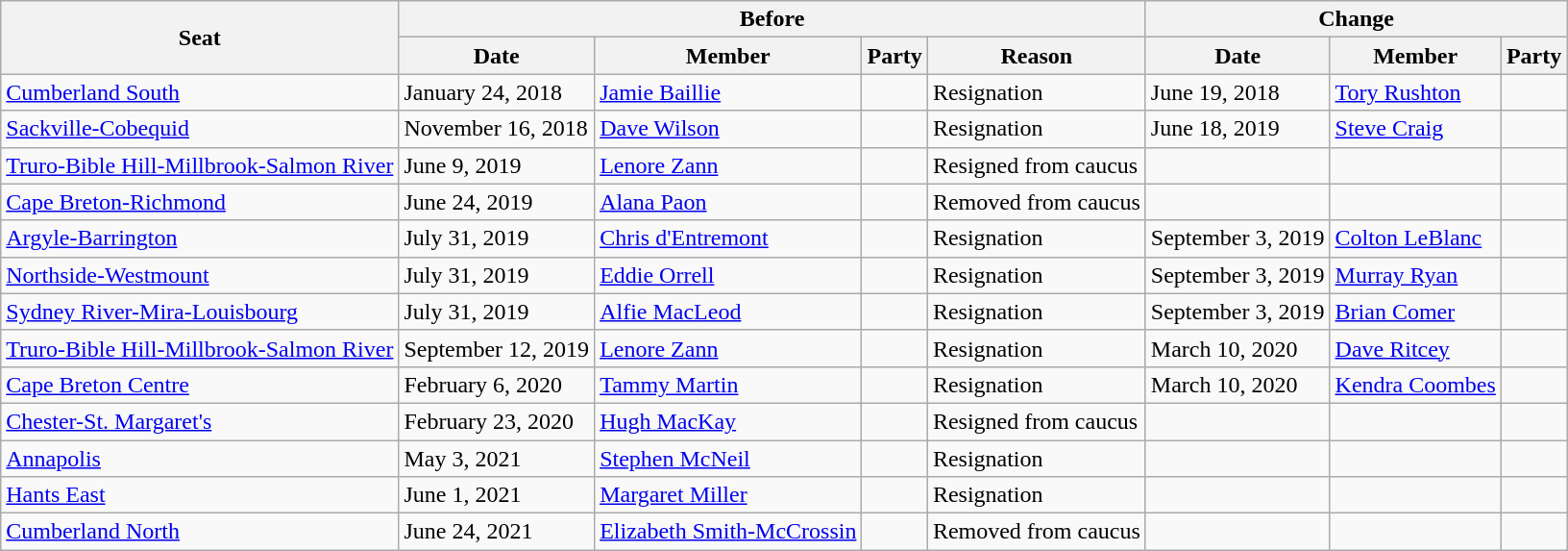<table class="wikitable" style="border: none;">
<tr>
<th rowspan="2">Seat</th>
<th colspan="4">Before</th>
<th colspan="3">Change</th>
</tr>
<tr>
<th>Date</th>
<th>Member</th>
<th>Party</th>
<th>Reason</th>
<th>Date</th>
<th>Member</th>
<th>Party</th>
</tr>
<tr>
<td><a href='#'>Cumberland South</a></td>
<td>January 24, 2018</td>
<td><a href='#'>Jamie Baillie</a></td>
<td></td>
<td>Resignation</td>
<td>June 19, 2018</td>
<td><a href='#'>Tory Rushton</a></td>
<td></td>
</tr>
<tr>
<td><a href='#'>Sackville-Cobequid</a></td>
<td>November 16, 2018</td>
<td><a href='#'>Dave Wilson</a></td>
<td></td>
<td>Resignation</td>
<td>June 18, 2019</td>
<td><a href='#'>Steve Craig</a></td>
<td></td>
</tr>
<tr>
<td><a href='#'>Truro-Bible Hill-Millbrook-Salmon River</a></td>
<td>June 9, 2019</td>
<td><a href='#'>Lenore Zann</a></td>
<td></td>
<td>Resigned from caucus</td>
<td></td>
<td></td>
<td></td>
</tr>
<tr>
<td><a href='#'>Cape Breton-Richmond</a></td>
<td>June 24, 2019</td>
<td><a href='#'>Alana Paon</a></td>
<td></td>
<td>Removed from caucus</td>
<td></td>
<td></td>
<td></td>
</tr>
<tr>
<td><a href='#'>Argyle-Barrington</a></td>
<td>July 31, 2019</td>
<td><a href='#'>Chris d'Entremont</a></td>
<td></td>
<td>Resignation</td>
<td>September 3, 2019</td>
<td><a href='#'>Colton LeBlanc</a></td>
<td></td>
</tr>
<tr>
<td><a href='#'>Northside-Westmount</a></td>
<td>July 31, 2019</td>
<td><a href='#'>Eddie Orrell</a></td>
<td></td>
<td>Resignation</td>
<td>September 3, 2019</td>
<td><a href='#'>Murray Ryan</a></td>
<td></td>
</tr>
<tr>
<td><a href='#'>Sydney River-Mira-Louisbourg</a></td>
<td>July 31, 2019</td>
<td><a href='#'>Alfie MacLeod</a></td>
<td></td>
<td>Resignation</td>
<td>September 3, 2019</td>
<td><a href='#'>Brian Comer</a></td>
<td></td>
</tr>
<tr>
<td><a href='#'>Truro-Bible Hill-Millbrook-Salmon River</a></td>
<td>September 12, 2019</td>
<td><a href='#'>Lenore Zann</a></td>
<td></td>
<td>Resignation</td>
<td>March 10, 2020</td>
<td><a href='#'>Dave Ritcey</a></td>
<td></td>
</tr>
<tr>
<td><a href='#'>Cape Breton Centre</a></td>
<td>February 6, 2020</td>
<td><a href='#'>Tammy Martin</a></td>
<td></td>
<td>Resignation</td>
<td>March 10, 2020</td>
<td><a href='#'>Kendra Coombes</a></td>
<td></td>
</tr>
<tr>
<td><a href='#'>Chester-St. Margaret's</a></td>
<td>February 23, 2020</td>
<td><a href='#'>Hugh MacKay</a></td>
<td></td>
<td>Resigned from caucus</td>
<td></td>
<td></td>
<td></td>
</tr>
<tr>
<td><a href='#'>Annapolis</a></td>
<td>May 3, 2021</td>
<td><a href='#'>Stephen McNeil</a></td>
<td></td>
<td>Resignation</td>
<td></td>
<td></td>
<td></td>
</tr>
<tr>
<td><a href='#'>Hants East</a></td>
<td>June 1, 2021</td>
<td><a href='#'>Margaret Miller</a></td>
<td></td>
<td>Resignation</td>
<td></td>
<td></td>
<td></td>
</tr>
<tr>
<td><a href='#'>Cumberland North</a></td>
<td>June 24, 2021</td>
<td><a href='#'>Elizabeth Smith-McCrossin</a></td>
<td></td>
<td>Removed from caucus</td>
<td></td>
<td></td>
<td></td>
</tr>
</table>
